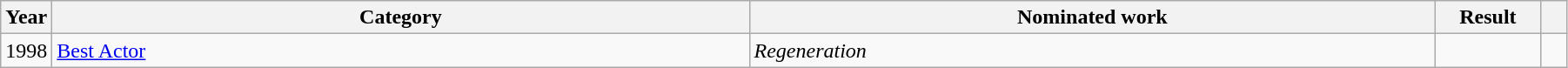<table class="wikitable sortable" width="95%">
<tr>
<th scope="col" style="width:1em;">Year</th>
<th scope="col" style="width:40em;">Category</th>
<th scope="col" style="width:39em;">Nominated work</th>
<th scope="col" style="width:5em;">Result</th>
<th scope="col" style="width:1em;"class="unsortable"></th>
</tr>
<tr>
<td>1998</td>
<td><a href='#'>Best Actor</a></td>
<td><em>Regeneration</em></td>
<td></td>
<td></td>
</tr>
</table>
